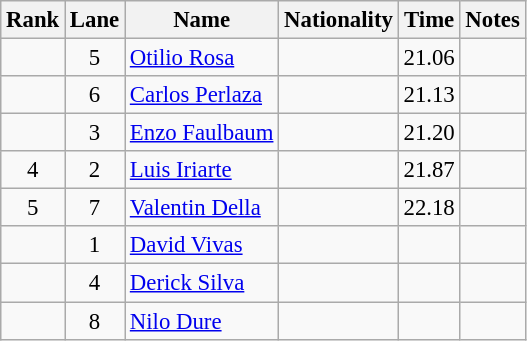<table class="wikitable sortable" style="text-align:center;font-size:95%">
<tr>
<th>Rank</th>
<th>Lane</th>
<th>Name</th>
<th>Nationality</th>
<th>Time</th>
<th>Notes</th>
</tr>
<tr>
<td></td>
<td>5</td>
<td align=left><a href='#'>Otilio Rosa</a></td>
<td align=left></td>
<td>21.06</td>
<td></td>
</tr>
<tr>
<td></td>
<td>6</td>
<td align=left><a href='#'>Carlos Perlaza</a></td>
<td align=left></td>
<td>21.13</td>
<td></td>
</tr>
<tr>
<td></td>
<td>3</td>
<td align=left><a href='#'>Enzo Faulbaum</a></td>
<td align=left></td>
<td>21.20</td>
<td></td>
</tr>
<tr>
<td>4</td>
<td>2</td>
<td align=left><a href='#'>Luis Iriarte</a></td>
<td align=left></td>
<td>21.87</td>
<td></td>
</tr>
<tr>
<td>5</td>
<td>7</td>
<td align=left><a href='#'>Valentin Della</a></td>
<td align=left></td>
<td>22.18</td>
<td></td>
</tr>
<tr>
<td></td>
<td>1</td>
<td align=left><a href='#'>David Vivas</a></td>
<td align=left></td>
<td></td>
<td></td>
</tr>
<tr>
<td></td>
<td>4</td>
<td align=left><a href='#'>Derick Silva</a></td>
<td align=left></td>
<td></td>
<td></td>
</tr>
<tr>
<td></td>
<td>8</td>
<td align=left><a href='#'>Nilo Dure</a></td>
<td align=left></td>
<td></td>
<td></td>
</tr>
</table>
